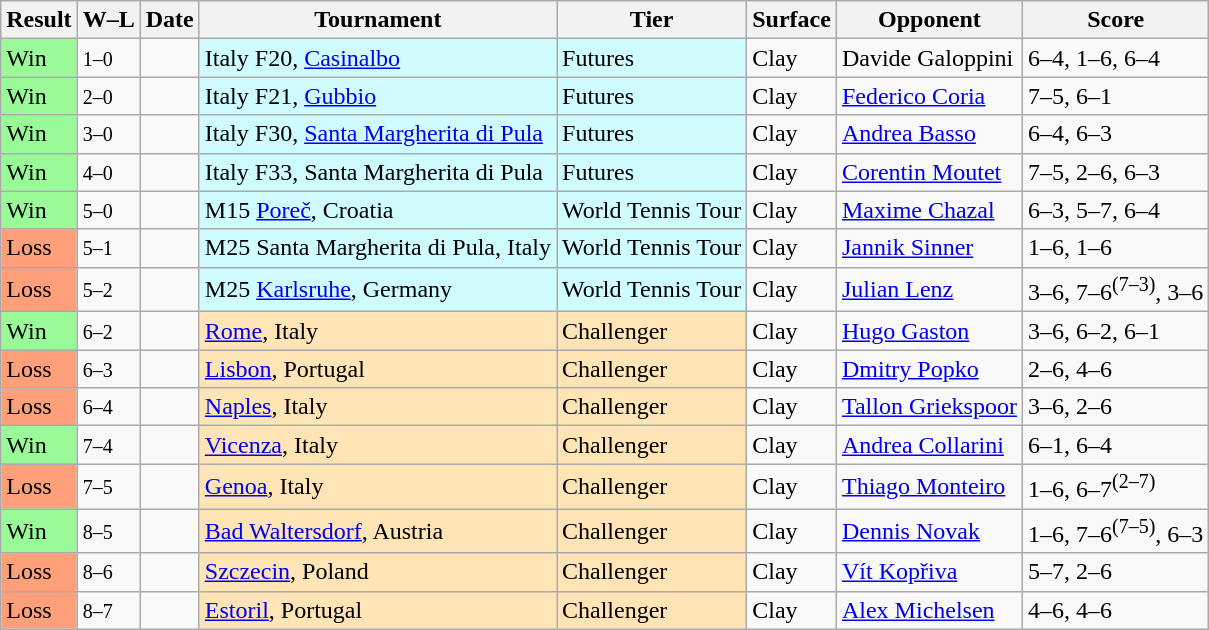<table class="sortable wikitable">
<tr>
<th>Result</th>
<th class="unsortable">W–L</th>
<th>Date</th>
<th>Tournament</th>
<th>Tier</th>
<th>Surface</th>
<th>Opponent</th>
<th class="unsortable">Score</th>
</tr>
<tr>
<td style="background:#98fb98;">Win</td>
<td><small>1–0</small></td>
<td></td>
<td style="background:#cffcff;">Italy F20, <a href='#'>Casinalbo</a></td>
<td style="background:#cffcff;">Futures</td>
<td>Clay</td>
<td> Davide Galoppini</td>
<td>6–4, 1–6, 6–4</td>
</tr>
<tr>
<td style="background:#98fb98;">Win</td>
<td><small>2–0</small></td>
<td></td>
<td style="background:#cffcff;">Italy F21, <a href='#'>Gubbio</a></td>
<td style="background:#cffcff;">Futures</td>
<td>Clay</td>
<td> <a href='#'>Federico Coria</a></td>
<td>7–5, 6–1</td>
</tr>
<tr>
<td style="background:#98fb98;">Win</td>
<td><small>3–0</small></td>
<td></td>
<td style="background:#cffcff;">Italy F30, <a href='#'>Santa Margherita di Pula</a></td>
<td style="background:#cffcff;">Futures</td>
<td>Clay</td>
<td> <a href='#'>Andrea Basso</a></td>
<td>6–4, 6–3</td>
</tr>
<tr>
<td style="background:#98fb98;">Win</td>
<td><small>4–0</small></td>
<td></td>
<td style="background:#cffcff;">Italy F33, Santa Margherita di Pula</td>
<td style="background:#cffcff;">Futures</td>
<td>Clay</td>
<td> <a href='#'>Corentin Moutet</a></td>
<td>7–5, 2–6, 6–3</td>
</tr>
<tr>
<td style="background:#98fb98;">Win</td>
<td><small>5–0</small></td>
<td></td>
<td style="background:#cffcff;">M15 <a href='#'>Poreč</a>, Croatia</td>
<td style="background:#cffcff;">World Tennis Tour</td>
<td>Clay</td>
<td> <a href='#'>Maxime Chazal</a></td>
<td>6–3, 5–7, 6–4</td>
</tr>
<tr>
<td style="background:#ffa07a;">Loss</td>
<td><small>5–1</small></td>
<td></td>
<td style="background:#cffcff;">M25 Santa Margherita di Pula, Italy</td>
<td style="background:#cffcff;">World Tennis Tour</td>
<td>Clay</td>
<td> <a href='#'>Jannik Sinner</a></td>
<td>1–6, 1–6</td>
</tr>
<tr>
<td style="background:#ffa07a;">Loss</td>
<td><small>5–2</small></td>
<td></td>
<td style="background:#cffcff;">M25 <a href='#'>Karlsruhe</a>, Germany</td>
<td style="background:#cffcff;">World Tennis Tour</td>
<td>Clay</td>
<td> <a href='#'>Julian Lenz</a></td>
<td>3–6, 7–6<sup>(7–3)</sup>, 3–6</td>
</tr>
<tr>
<td style="background:#98fb98;">Win</td>
<td><small>6–2</small></td>
<td><a href='#'></a></td>
<td style="background:moccasin;"><a href='#'>Rome</a>, Italy</td>
<td style="background:moccasin;">Challenger</td>
<td>Clay</td>
<td> <a href='#'>Hugo Gaston</a></td>
<td>3–6, 6–2, 6–1</td>
</tr>
<tr>
<td style="background:#ffa07a;">Loss</td>
<td><small>6–3</small></td>
<td><a href='#'></a></td>
<td style="background:moccasin;"><a href='#'>Lisbon</a>, Portugal</td>
<td style="background:moccasin;">Challenger</td>
<td>Clay</td>
<td> <a href='#'>Dmitry Popko</a></td>
<td>2–6, 4–6</td>
</tr>
<tr>
<td style="background:#ffa07a;">Loss</td>
<td><small>6–4</small></td>
<td><a href='#'></a></td>
<td style="background:moccasin;"><a href='#'>Naples</a>, Italy</td>
<td style="background:moccasin;">Challenger</td>
<td>Clay</td>
<td> <a href='#'>Tallon Griekspoor</a></td>
<td>3–6, 2–6</td>
</tr>
<tr>
<td style="background:#98fb98;">Win</td>
<td><small>7–4</small></td>
<td><a href='#'></a></td>
<td style="background:moccasin;"><a href='#'>Vicenza</a>, Italy</td>
<td style="background:moccasin;">Challenger</td>
<td>Clay</td>
<td> <a href='#'>Andrea Collarini</a></td>
<td>6–1, 6–4</td>
</tr>
<tr>
<td style="background:#ffa07a;">Loss</td>
<td><small>7–5</small></td>
<td><a href='#'></a></td>
<td style="background:moccasin;"><a href='#'>Genoa</a>, Italy</td>
<td style="background:moccasin;">Challenger</td>
<td>Clay</td>
<td> <a href='#'>Thiago Monteiro</a></td>
<td>1–6, 6–7<sup>(2–7)</sup></td>
</tr>
<tr>
<td style="background:#98fb98;">Win</td>
<td><small>8–5</small></td>
<td><a href='#'></a></td>
<td style="background:moccasin"><a href='#'>Bad Waltersdorf</a>, Austria</td>
<td style="background:moccasin;">Challenger</td>
<td>Clay</td>
<td> <a href='#'>Dennis Novak</a></td>
<td>1–6, 7–6<sup>(7–5)</sup>, 6–3</td>
</tr>
<tr>
<td style="background:#ffa07a;">Loss</td>
<td><small>8–6</small></td>
<td><a href='#'></a></td>
<td style="background:moccasin"><a href='#'>Szczecin</a>, Poland</td>
<td style="background:moccasin;">Challenger</td>
<td>Clay</td>
<td> <a href='#'>Vít Kopřiva</a></td>
<td>5–7, 2–6</td>
</tr>
<tr>
<td style="background:#ffa07a;">Loss</td>
<td><small>8–7</small></td>
<td><a href='#'></a></td>
<td style="background:moccasin;"><a href='#'>Estoril</a>, Portugal</td>
<td style="background:moccasin;">Challenger</td>
<td>Clay</td>
<td> <a href='#'>Alex Michelsen</a></td>
<td>4–6, 4–6</td>
</tr>
</table>
